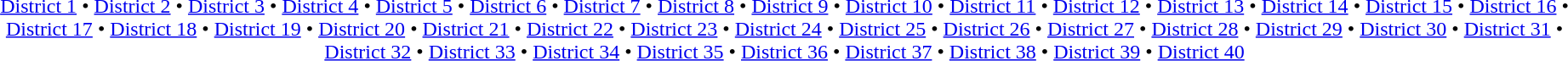<table id=toc class=toc summary=Contents>
<tr>
<td align=center><br><a href='#'>District 1</a> • <a href='#'>District 2</a> • <a href='#'>District 3</a> • <a href='#'>District 4</a> • <a href='#'>District 5</a> • <a href='#'>District 6</a> • <a href='#'>District 7</a> • <a href='#'>District 8</a> • <a href='#'>District 9</a> • <a href='#'>District 10</a> • <a href='#'>District 11</a> • <a href='#'>District 12</a> • <a href='#'>District 13</a> • <a href='#'>District 14</a> • <a href='#'>District 15</a> • <a href='#'>District 16</a> • <a href='#'>District 17</a> • <a href='#'>District 18</a> • <a href='#'>District 19</a> • <a href='#'>District 20</a> • <a href='#'>District 21</a> • <a href='#'>District 22</a> • <a href='#'>District 23</a> • <a href='#'>District 24</a> • <a href='#'>District 25</a> • <a href='#'>District 26</a> • <a href='#'>District 27</a> • <a href='#'>District 28</a> • <a href='#'>District 29</a> • <a href='#'>District 30</a> • <a href='#'>District 31</a> • <a href='#'>District 32</a> • <a href='#'>District 33</a> • <a href='#'>District 34</a> • <a href='#'>District 35</a> • <a href='#'>District 36</a> • <a href='#'>District 37</a> • <a href='#'>District 38</a> • <a href='#'>District 39</a> • <a href='#'>District 40</a></td>
</tr>
</table>
